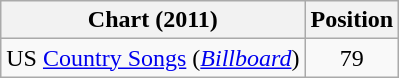<table class="wikitable sortable">
<tr>
<th scope="col">Chart (2011)</th>
<th scope="col">Position</th>
</tr>
<tr>
<td>US <a href='#'>Country Songs</a> (<em><a href='#'>Billboard</a></em>)</td>
<td align="center">79</td>
</tr>
</table>
